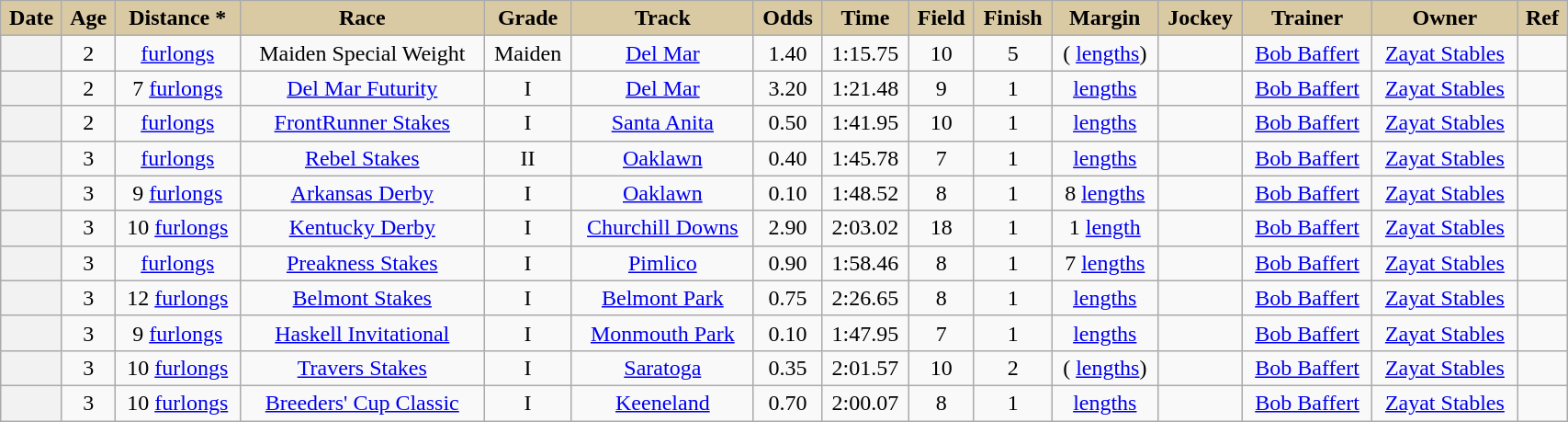<table class = "wikitable sortable" style="text-align:center; width:90%">
<tr>
<th scope="col" style="background:#dacaa4;">Date</th>
<th scope="col" class="unsortable" style="background:#dacaa4; text-align:center;">Age</th>
<th scope="col" style="background:#dacaa4;">Distance *</th>
<th scope="col" style="background:#dacaa4;">Race</th>
<th scope="col" style="background:#dacaa4;">Grade</th>
<th scope="col" style="background:#dacaa4;">Track</th>
<th scope="col" style="background:#dacaa4;">Odds</th>
<th scope="col" style="background:#dacaa4;">Time</th>
<th scope="col" style="background:#dacaa4;">Field</th>
<th scope="col" style="background:#dacaa4;">Finish</th>
<th scope="col" style="background:#dacaa4;">Margin</th>
<th scope="col" style="background:#dacaa4;">Jockey</th>
<th scope="col" style="background:#dacaa4;">Trainer</th>
<th scope="col" style="background:#dacaa4;">Owner</th>
<th scope="col" class="unsortable" style="background:#dacaa4;">Ref</th>
</tr>
<tr>
<th scope="row" style="font-weight:normal;"></th>
<td>2</td>
<td>  <a href='#'>furlongs</a></td>
<td>Maiden Special Weight</td>
<td>Maiden</td>
<td><a href='#'>Del Mar</a></td>
<td>1.40</td>
<td>1:15.75</td>
<td>10</td>
<td>5</td>
<td>( <a href='#'>lengths</a>)</td>
<td></td>
<td><a href='#'>Bob Baffert</a></td>
<td><a href='#'>Zayat Stables</a></td>
<td></td>
</tr>
<tr>
<th scope="row" style="font-weight:normal;"></th>
<td>2</td>
<td>7 <a href='#'>furlongs</a></td>
<td><a href='#'>Del Mar Futurity</a></td>
<td>I</td>
<td><a href='#'>Del Mar</a></td>
<td>3.20</td>
<td>1:21.48</td>
<td>9</td>
<td>1</td>
<td> <a href='#'>lengths</a></td>
<td></td>
<td><a href='#'>Bob Baffert</a></td>
<td><a href='#'>Zayat Stables</a></td>
<td></td>
</tr>
<tr>
<th scope="row" style="font-weight:normal;"></th>
<td>2</td>
<td> <a href='#'>furlongs</a></td>
<td><a href='#'>FrontRunner Stakes</a></td>
<td>I</td>
<td><a href='#'>Santa Anita</a></td>
<td>0.50</td>
<td>1:41.95</td>
<td>10</td>
<td>1</td>
<td> <a href='#'>lengths</a></td>
<td></td>
<td><a href='#'>Bob Baffert</a></td>
<td><a href='#'>Zayat Stables</a></td>
<td></td>
</tr>
<tr>
<th scope="row" style="font-weight:normal;"></th>
<td>3</td>
<td> <a href='#'>furlongs</a></td>
<td><a href='#'>Rebel Stakes</a></td>
<td>II</td>
<td><a href='#'>Oaklawn</a></td>
<td>0.40</td>
<td>1:45.78</td>
<td>7</td>
<td>1</td>
<td> <a href='#'>lengths</a></td>
<td></td>
<td><a href='#'>Bob Baffert</a></td>
<td><a href='#'>Zayat Stables</a></td>
<td></td>
</tr>
<tr>
<th scope="row" style="font-weight:normal;"></th>
<td>3</td>
<td>9 <a href='#'>furlongs</a></td>
<td><a href='#'>Arkansas Derby</a></td>
<td>I</td>
<td><a href='#'>Oaklawn</a></td>
<td>0.10</td>
<td>1:48.52</td>
<td>8</td>
<td>1</td>
<td> 8 <a href='#'>lengths</a></td>
<td></td>
<td><a href='#'>Bob Baffert</a></td>
<td><a href='#'>Zayat Stables</a></td>
<td></td>
</tr>
<tr>
<th scope="row" style="font-weight:normal;"></th>
<td>3</td>
<td>10 <a href='#'>furlongs</a></td>
<td><a href='#'>Kentucky Derby</a></td>
<td>I</td>
<td><a href='#'>Churchill Downs</a></td>
<td>2.90</td>
<td>2:03.02</td>
<td>18</td>
<td>1</td>
<td> 1 <a href='#'>length</a></td>
<td></td>
<td><a href='#'>Bob Baffert</a></td>
<td><a href='#'>Zayat Stables</a></td>
<td></td>
</tr>
<tr>
<th scope="row" style="font-weight:normal;"></th>
<td>3</td>
<td> <a href='#'>furlongs</a></td>
<td><a href='#'>Preakness Stakes</a></td>
<td>I</td>
<td><a href='#'>Pimlico</a></td>
<td>0.90</td>
<td>1:58.46</td>
<td>8</td>
<td>1</td>
<td> 7 <a href='#'>lengths</a></td>
<td></td>
<td><a href='#'>Bob Baffert</a></td>
<td><a href='#'>Zayat Stables</a></td>
<td></td>
</tr>
<tr>
<th scope="row" style="font-weight:normal;"></th>
<td>3</td>
<td>12 <a href='#'>furlongs</a></td>
<td><a href='#'>Belmont Stakes</a></td>
<td>I</td>
<td><a href='#'>Belmont Park</a></td>
<td>0.75</td>
<td>2:26.65</td>
<td>8</td>
<td>1</td>
<td>  <a href='#'>lengths</a></td>
<td></td>
<td><a href='#'>Bob Baffert</a></td>
<td><a href='#'>Zayat Stables</a></td>
<td></td>
</tr>
<tr>
<th scope="row" style="font-weight:normal;"></th>
<td>3</td>
<td>9 <a href='#'>furlongs</a></td>
<td><a href='#'>Haskell Invitational</a></td>
<td>I</td>
<td><a href='#'>Monmouth Park</a></td>
<td>0.10</td>
<td>1:47.95</td>
<td>7</td>
<td>1</td>
<td>  <a href='#'>lengths</a></td>
<td></td>
<td><a href='#'>Bob Baffert</a></td>
<td><a href='#'>Zayat Stables</a></td>
<td></td>
</tr>
<tr>
<th scope="row" style="font-weight:normal;"></th>
<td>3</td>
<td>10 <a href='#'>furlongs</a></td>
<td><a href='#'>Travers Stakes</a></td>
<td>I</td>
<td><a href='#'>Saratoga</a></td>
<td>0.35</td>
<td>2:01.57</td>
<td>10</td>
<td>2</td>
<td> ( <a href='#'>lengths</a>)</td>
<td></td>
<td><a href='#'>Bob Baffert</a></td>
<td><a href='#'>Zayat Stables</a></td>
<td></td>
</tr>
<tr>
<th scope="row" style="font-weight:normal;"></th>
<td>3</td>
<td>10 <a href='#'>furlongs</a></td>
<td><a href='#'>Breeders' Cup Classic</a></td>
<td>I</td>
<td><a href='#'>Keeneland</a></td>
<td>0.70</td>
<td>2:00.07</td>
<td>8</td>
<td>1</td>
<td>  <a href='#'>lengths</a></td>
<td></td>
<td><a href='#'>Bob Baffert</a></td>
<td><a href='#'>Zayat Stables</a></td>
<td></td>
</tr>
</table>
